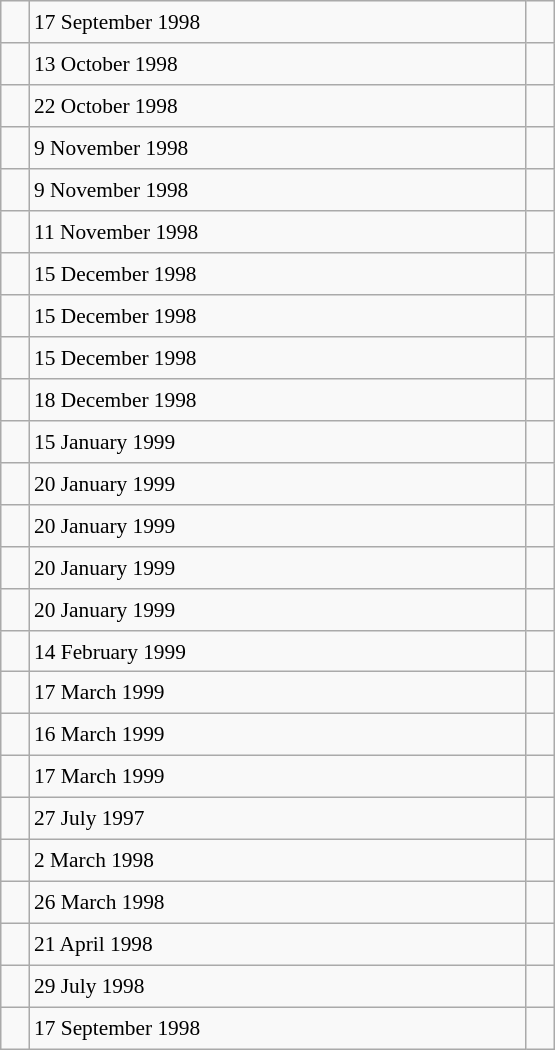<table class="wikitable" style="font-size: 89%; float: left; width: 26em; margin-right: 1em; height: 700px">
<tr>
<td></td>
<td>17 September 1998</td>
<td></td>
</tr>
<tr>
<td></td>
<td>13 October 1998</td>
<td></td>
</tr>
<tr>
<td></td>
<td>22 October 1998</td>
<td></td>
</tr>
<tr>
<td></td>
<td>9 November 1998</td>
<td></td>
</tr>
<tr>
<td></td>
<td>9 November 1998</td>
<td></td>
</tr>
<tr>
<td></td>
<td>11 November 1998</td>
<td></td>
</tr>
<tr>
<td></td>
<td>15 December 1998</td>
<td></td>
</tr>
<tr>
<td></td>
<td>15 December 1998</td>
<td></td>
</tr>
<tr>
<td></td>
<td>15 December 1998</td>
<td></td>
</tr>
<tr>
<td></td>
<td>18 December 1998</td>
<td></td>
</tr>
<tr>
<td></td>
<td>15 January 1999</td>
<td></td>
</tr>
<tr>
<td></td>
<td>20 January 1999</td>
<td></td>
</tr>
<tr>
<td></td>
<td>20 January 1999</td>
<td></td>
</tr>
<tr>
<td></td>
<td>20 January 1999</td>
<td></td>
</tr>
<tr>
<td></td>
<td>20 January 1999</td>
<td></td>
</tr>
<tr>
<td></td>
<td>14 February 1999</td>
<td></td>
</tr>
<tr>
<td></td>
<td>17 March 1999</td>
<td></td>
</tr>
<tr>
<td></td>
<td>16 March 1999</td>
<td></td>
</tr>
<tr>
<td></td>
<td>17 March 1999</td>
<td></td>
</tr>
<tr>
<td></td>
<td>27 July 1997</td>
<td></td>
</tr>
<tr>
<td></td>
<td>2 March 1998</td>
<td></td>
</tr>
<tr>
<td></td>
<td>26 March 1998</td>
<td></td>
</tr>
<tr>
<td></td>
<td>21 April 1998</td>
<td></td>
</tr>
<tr>
<td></td>
<td>29 July 1998</td>
<td></td>
</tr>
<tr>
<td></td>
<td>17 September 1998</td>
<td></td>
</tr>
</table>
